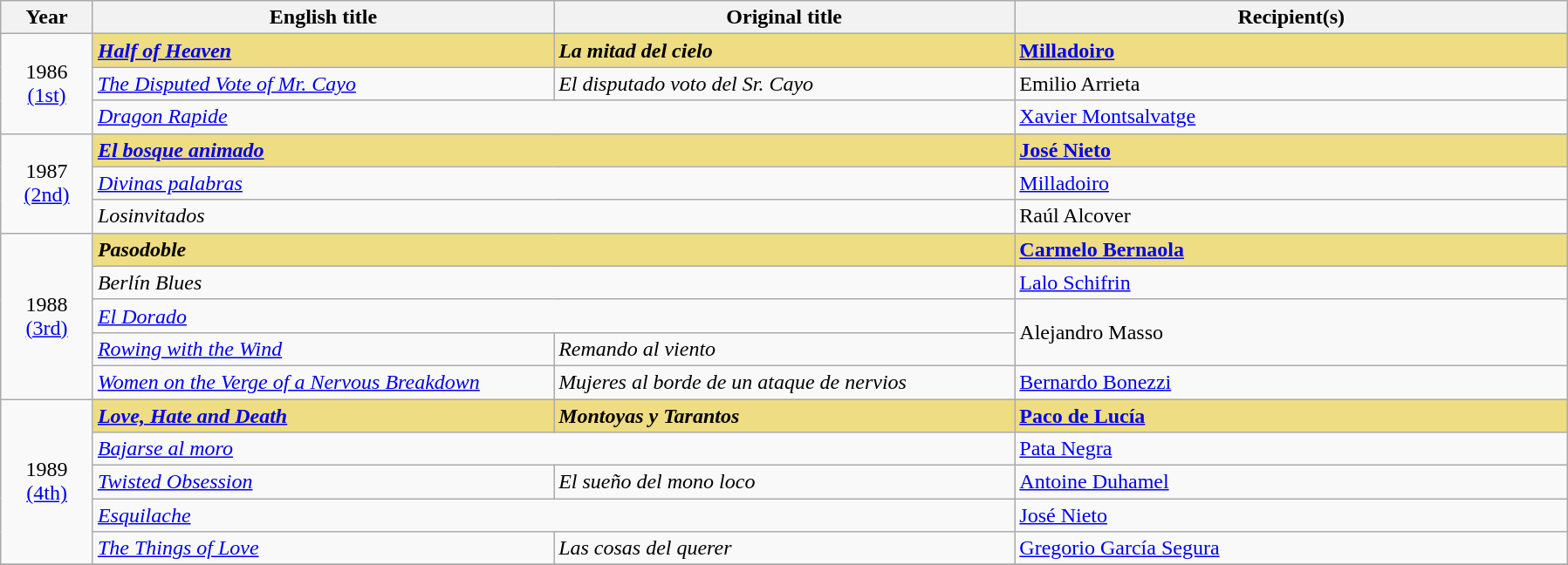<table class="wikitable sortable" style="text-align:left;"style="width:95%">
<tr>
<th scope="col" style="width:5%;">Year</th>
<th scope="col" style="width:25%;">English title</th>
<th scope="col" style="width:25%;">Original title</th>
<th scope="col" style="width:30%;">Recipient(s)</th>
</tr>
<tr>
<td rowspan="3" style="text-align:center;">1986<br><a href='#'>(1st)</a></td>
<td style="background:#eedd82;"><strong><em><a href='#'>Half of Heaven</a></em></strong></td>
<td style="background:#eedd82;"><strong><em>La mitad del cielo</em></strong></td>
<td style="background:#eedd82;"><strong><a href='#'>Milladoiro</a></strong></td>
</tr>
<tr>
<td><em><a href='#'>The Disputed Vote of Mr. Cayo</a></em></td>
<td><em>El disputado voto del Sr. Cayo</em></td>
<td>Emilio Arrieta</td>
</tr>
<tr>
<td colspan="2"><em><a href='#'>Dragon Rapide</a></em></td>
<td><a href='#'>Xavier Montsalvatge</a></td>
</tr>
<tr>
<td rowspan="3" style="text-align:center;">1987<br><a href='#'>(2nd)</a></td>
<td colspan="2" style="background:#eedd82;"><strong><em><a href='#'>El bosque animado</a></em></strong></td>
<td style="background:#eedd82;"><strong><a href='#'>José Nieto</a></strong></td>
</tr>
<tr>
<td colspan="2"><em><a href='#'>Divinas palabras</a></em></td>
<td><a href='#'>Milladoiro</a></td>
</tr>
<tr>
<td colspan="2"><em>Losinvitados</em></td>
<td>Raúl Alcover</td>
</tr>
<tr>
<td rowspan="5" style="text-align:center;">1988<br><a href='#'>(3rd)</a></td>
<td colspan="2" style="background:#eedd82;"><strong><em>Pasodoble</em></strong></td>
<td style="background:#eedd82;"><strong><a href='#'>Carmelo Bernaola</a></strong></td>
</tr>
<tr>
<td colspan="2"><em>Berlín Blues</em></td>
<td><a href='#'>Lalo Schifrin</a></td>
</tr>
<tr>
<td colspan="2"><em><a href='#'>El Dorado</a></em></td>
<td rowspan="2">Alejandro Masso</td>
</tr>
<tr>
<td><em><a href='#'>Rowing with the Wind</a></em></td>
<td><em>Remando al viento</em></td>
</tr>
<tr>
<td><em><a href='#'>Women on the Verge of a Nervous Breakdown</a></em></td>
<td><em>Mujeres al borde de un ataque de nervios</em></td>
<td><a href='#'>Bernardo Bonezzi</a></td>
</tr>
<tr>
<td rowspan="5" style="text-align:center;">1989<br><a href='#'>(4th)</a></td>
<td style="background:#eedd82;"><strong><em><a href='#'>Love, Hate and Death</a></em></strong></td>
<td style="background:#eedd82;"><strong><em>Montoyas y Tarantos</em></strong></td>
<td style="background:#eedd82;"><strong><a href='#'>Paco de Lucía</a></strong></td>
</tr>
<tr>
<td colspan="2"><em><a href='#'>Bajarse al moro</a></em></td>
<td><a href='#'>Pata Negra</a></td>
</tr>
<tr>
<td><em><a href='#'>Twisted Obsession</a></em></td>
<td><em>El sueño del mono loco</em></td>
<td><a href='#'>Antoine Duhamel</a></td>
</tr>
<tr>
<td colspan="2"><em><a href='#'>Esquilache</a></em></td>
<td><a href='#'>José Nieto</a></td>
</tr>
<tr>
<td><em><a href='#'>The Things of Love</a></em></td>
<td><em>Las cosas del querer</em></td>
<td><a href='#'>Gregorio García Segura</a></td>
</tr>
<tr>
</tr>
</table>
